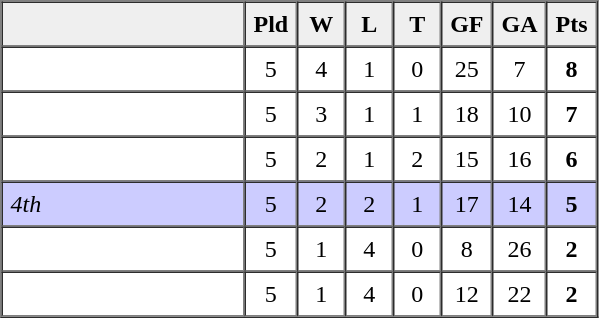<table border=1 cellpadding=5 cellspacing=0>
<tr>
<th bgcolor="#efefef" width="150"></th>
<th bgcolor="#efefef" width="20">Pld</th>
<th bgcolor="#efefef" width="20">W</th>
<th bgcolor="#efefef" width="20">L</th>
<th bgcolor="#efefef" width="20">T</th>
<th bgcolor="#efefef" width="20">GF</th>
<th bgcolor="#efefef" width="20">GA</th>
<th bgcolor="#efefef" width="20">Pts</th>
</tr>
<tr align=center>
<td align=left></td>
<td>5</td>
<td>4</td>
<td>1</td>
<td>0</td>
<td>25</td>
<td>7</td>
<td><strong>8</strong></td>
</tr>
<tr align=center>
<td align=left></td>
<td>5</td>
<td>3</td>
<td>1</td>
<td>1</td>
<td>18</td>
<td>10</td>
<td><strong>7</strong></td>
</tr>
<tr align=center>
<td align=left></td>
<td>5</td>
<td>2</td>
<td>1</td>
<td>2</td>
<td>15</td>
<td>16</td>
<td><strong>6</strong></td>
</tr>
<tr align=center bgcolor="ccccff">
<td align=left> <em>4th</em></td>
<td>5</td>
<td>2</td>
<td>2</td>
<td>1</td>
<td>17</td>
<td>14</td>
<td><strong>5</strong></td>
</tr>
<tr align=center>
<td align=left></td>
<td>5</td>
<td>1</td>
<td>4</td>
<td>0</td>
<td>8</td>
<td>26</td>
<td><strong>2</strong></td>
</tr>
<tr align=center>
<td align=left></td>
<td>5</td>
<td>1</td>
<td>4</td>
<td>0</td>
<td>12</td>
<td>22</td>
<td><strong>2</strong></td>
</tr>
</table>
